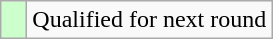<table class="wikitable">
<tr>
<td style="width:10px; background:#cfc"></td>
<td>Qualified for next round</td>
</tr>
</table>
